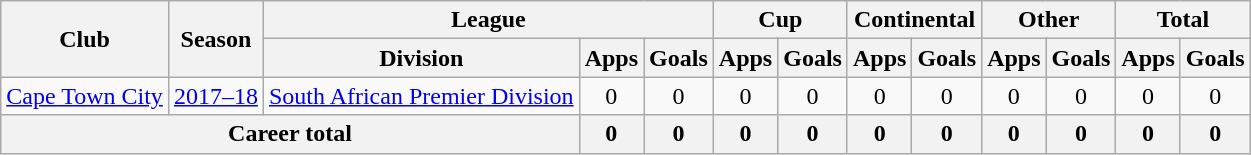<table class="wikitable" style="text-align: center;">
<tr>
<th rowspan="2">Club</th>
<th rowspan="2">Season</th>
<th colspan="3">League</th>
<th colspan="2">Cup</th>
<th colspan="2">Continental</th>
<th colspan="2">Other</th>
<th colspan="2">Total</th>
</tr>
<tr>
<th>Division</th>
<th>Apps</th>
<th>Goals</th>
<th>Apps</th>
<th>Goals</th>
<th>Apps</th>
<th>Goals</th>
<th>Apps</th>
<th>Goals</th>
<th>Apps</th>
<th>Goals</th>
</tr>
<tr>
<td rowspan="1" valign="center"><a href='#'>Cape Town City</a></td>
<td><a href='#'>2017–18</a></td>
<td><a href='#'>South African Premier Division</a></td>
<td>0</td>
<td>0</td>
<td>0</td>
<td>0</td>
<td>0</td>
<td>0</td>
<td>0</td>
<td>0</td>
<td>0</td>
<td>0</td>
</tr>
<tr>
<th colspan="3">Career total</th>
<th>0</th>
<th>0</th>
<th>0</th>
<th>0</th>
<th>0</th>
<th>0</th>
<th>0</th>
<th>0</th>
<th>0</th>
<th>0</th>
</tr>
</table>
